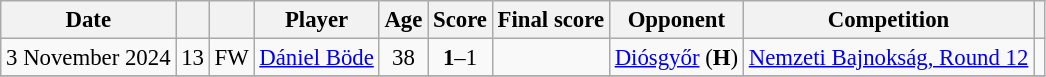<table class="wikitable sortable" style="text-align:center; font-size:95%;">
<tr>
<th>Date</th>
<th></th>
<th></th>
<th>Player</th>
<th>Age</th>
<th>Score</th>
<th>Final score</th>
<th>Opponent</th>
<th>Competition</th>
<th class="unsortable"></th>
</tr>
<tr>
<td data-sort-value="1">3 November 2024</td>
<td>13</td>
<td>FW</td>
<td style="text-align:left;" data-sort-value="Bode"> <a href='#'>Dániel Böde</a></td>
<td>38</td>
<td><strong>1</strong>–1</td>
<td></td>
<td style="text-align:left;"><a href='#'>Diósgyőr</a> (<strong>H</strong>)</td>
<td style="text-align:left;"><a href='#'>Nemzeti Bajnokság, Round 12</a></td>
<td></td>
</tr>
<tr>
</tr>
</table>
